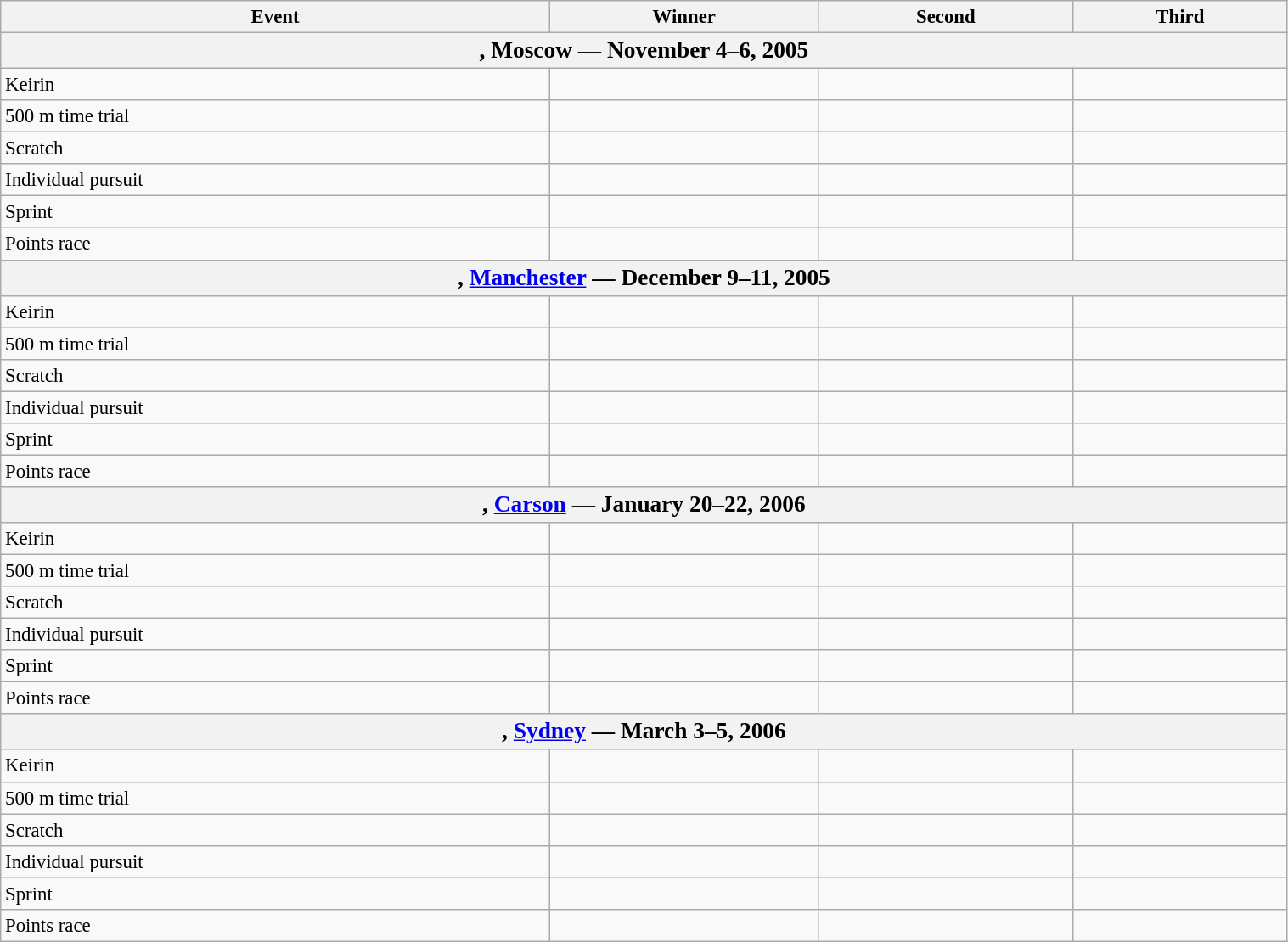<table class=wikitable style="font-size:95%" width="80%">
<tr>
<th>Event</th>
<th>Winner</th>
<th>Second</th>
<th>Third</th>
</tr>
<tr>
<th colspan=4><big>, Moscow — November 4–6, 2005</big></th>
</tr>
<tr>
<td>Keirin</td>
<td></td>
<td></td>
<td></td>
</tr>
<tr>
<td>500 m time trial</td>
<td></td>
<td></td>
<td></td>
</tr>
<tr>
<td>Scratch</td>
<td></td>
<td></td>
<td></td>
</tr>
<tr>
<td>Individual pursuit</td>
<td></td>
<td></td>
<td></td>
</tr>
<tr>
<td>Sprint</td>
<td></td>
<td></td>
<td></td>
</tr>
<tr>
<td>Points race</td>
<td></td>
<td></td>
<td></td>
</tr>
<tr>
<th colspan=4><big>, <a href='#'>Manchester</a> — December 9–11, 2005</big></th>
</tr>
<tr>
<td>Keirin</td>
<td></td>
<td></td>
<td></td>
</tr>
<tr>
<td>500 m time trial</td>
<td></td>
<td></td>
<td></td>
</tr>
<tr>
<td>Scratch</td>
<td></td>
<td></td>
<td></td>
</tr>
<tr>
<td>Individual pursuit</td>
<td></td>
<td></td>
<td></td>
</tr>
<tr>
<td>Sprint</td>
<td></td>
<td></td>
<td></td>
</tr>
<tr>
<td>Points race</td>
<td></td>
<td></td>
<td></td>
</tr>
<tr>
<th colspan=4><big>, <a href='#'>Carson</a> — January 20–22, 2006</big></th>
</tr>
<tr>
<td>Keirin</td>
<td></td>
<td></td>
<td></td>
</tr>
<tr>
<td>500 m time trial</td>
<td></td>
<td></td>
<td></td>
</tr>
<tr>
<td>Scratch</td>
<td></td>
<td></td>
<td></td>
</tr>
<tr>
<td>Individual pursuit</td>
<td></td>
<td></td>
<td></td>
</tr>
<tr>
<td>Sprint</td>
<td></td>
<td></td>
<td></td>
</tr>
<tr>
<td>Points race</td>
<td></td>
<td></td>
<td></td>
</tr>
<tr>
<th colspan=4><big>, <a href='#'>Sydney</a> — March 3–5, 2006</big></th>
</tr>
<tr>
<td>Keirin</td>
<td></td>
<td></td>
<td></td>
</tr>
<tr>
<td>500 m time trial</td>
<td></td>
<td></td>
<td></td>
</tr>
<tr>
<td>Scratch</td>
<td></td>
<td></td>
<td></td>
</tr>
<tr>
<td>Individual pursuit</td>
<td></td>
<td></td>
<td></td>
</tr>
<tr>
<td>Sprint</td>
<td></td>
<td></td>
<td></td>
</tr>
<tr>
<td>Points race</td>
<td></td>
<td></td>
<td></td>
</tr>
</table>
